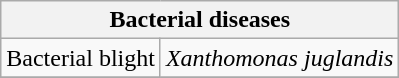<table class="wikitable" style="clear:left">
<tr>
<th colspan=2><strong>Bacterial diseases</strong><br></th>
</tr>
<tr>
<td>Bacterial blight</td>
<td><em>Xanthomonas juglandis</em></td>
</tr>
<tr>
</tr>
</table>
